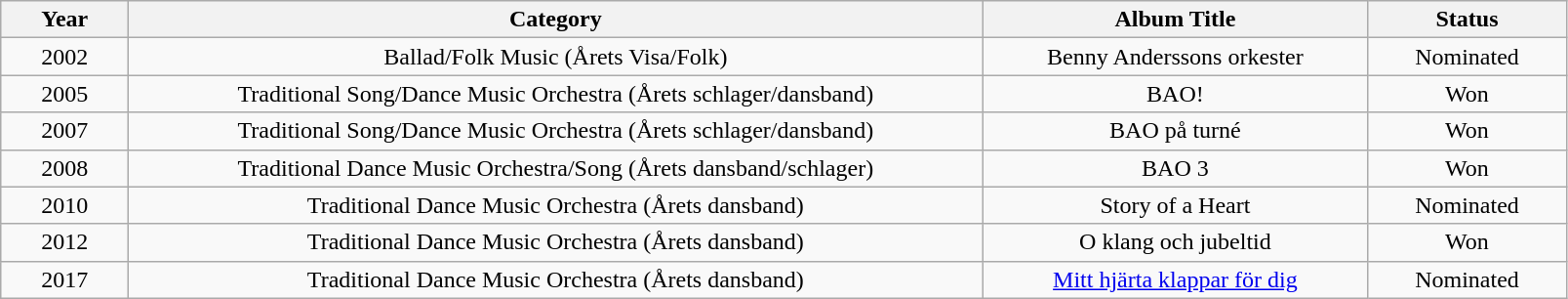<table class="wikitable plainrowheaders" style="text-align:center;" border="1">
<tr>
<th style="width:5em;">Year</th>
<th style="width:36em;">Category</th>
<th style="width:16em;">Album Title</th>
<th style="width:8em;">Status</th>
</tr>
<tr>
<td scope="row">2002</td>
<td style="text-align:center;">Ballad/Folk Music (Årets Visa/Folk)</td>
<td style="text-align:center;">Benny Anderssons orkester</td>
<td>Nominated</td>
</tr>
<tr>
<td scope="row">2005</td>
<td style="text-align:center;">Traditional Song/Dance Music Orchestra (Årets schlager/dansband)</td>
<td style="text-align:center;">BAO!</td>
<td>Won</td>
</tr>
<tr>
<td scope="row">2007</td>
<td style="text-align:center;">Traditional Song/Dance Music Orchestra (Årets schlager/dansband)</td>
<td style="text-align:center;">BAO på turné</td>
<td>Won</td>
</tr>
<tr>
<td scope="row">2008</td>
<td style="text-align:center;">Traditional Dance Music Orchestra/Song (Årets dansband/schlager)</td>
<td style="text-align:center;">BAO 3</td>
<td>Won</td>
</tr>
<tr>
<td scope="row">2010</td>
<td style="text-align:center;">Traditional Dance Music Orchestra (Årets dansband)</td>
<td style="text-align:center;">Story of a Heart</td>
<td>Nominated</td>
</tr>
<tr>
<td scope="row">2012</td>
<td style="text-align:center;">Traditional Dance Music Orchestra (Årets dansband)</td>
<td style="text-align:center;">O klang och jubeltid</td>
<td>Won</td>
</tr>
<tr>
<td scope="row">2017</td>
<td style="text-align:center;">Traditional Dance Music Orchestra (Årets dansband)</td>
<td style="text-align:center;"><a href='#'>Mitt hjärta klappar för dig</a></td>
<td>Nominated</td>
</tr>
</table>
